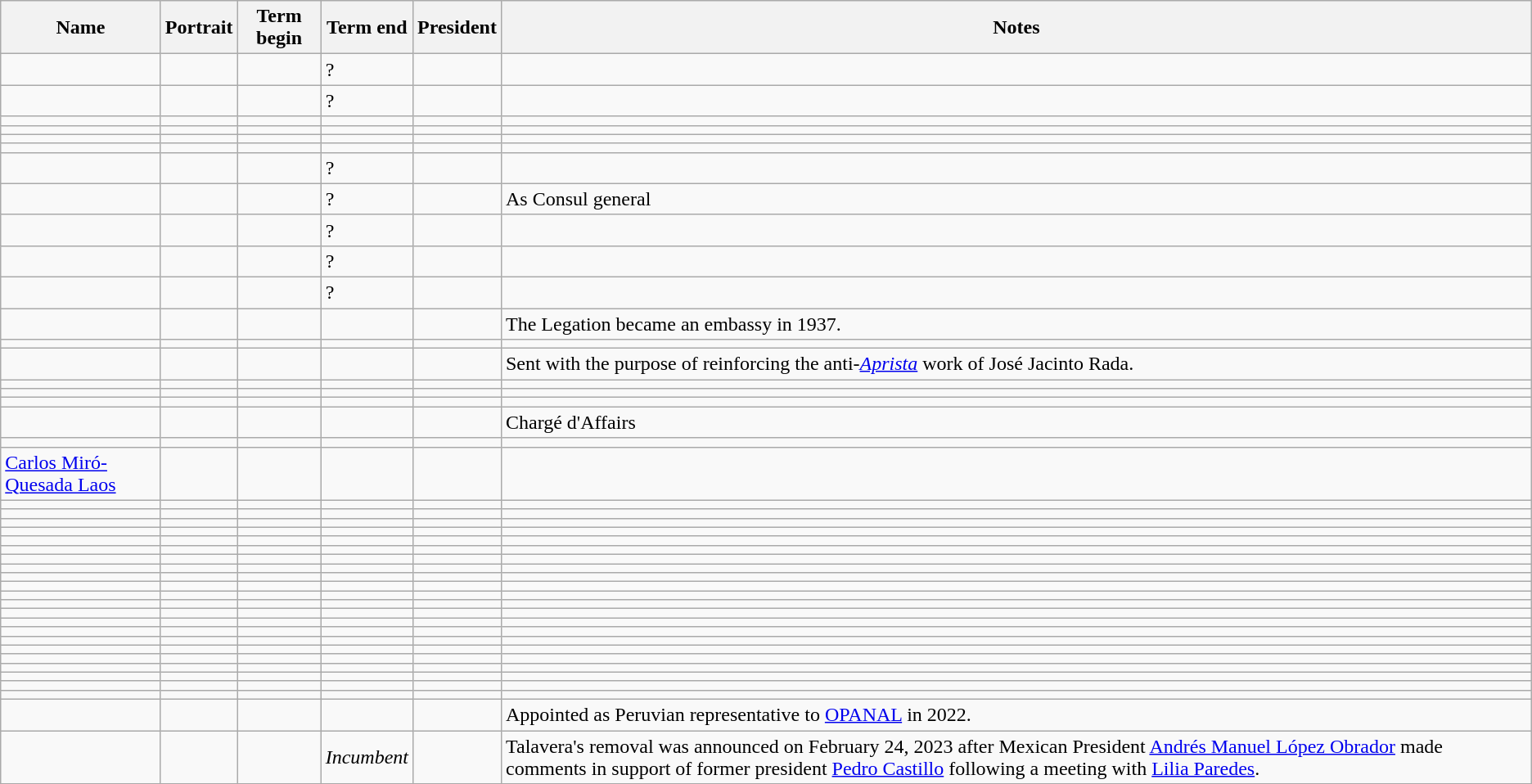<table class="wikitable sortable"  text-align:center;">
<tr>
<th>Name</th>
<th class="unsortable">Portrait</th>
<th>Term begin</th>
<th>Term end</th>
<th>President</th>
<th class="unsortable">Notes</th>
</tr>
<tr>
<td></td>
<td></td>
<td></td>
<td>?</td>
<td></td>
<td></td>
</tr>
<tr>
<td></td>
<td></td>
<td></td>
<td>?</td>
<td></td>
<td></td>
</tr>
<tr>
<td></td>
<td></td>
<td></td>
<td></td>
<td></td>
<td></td>
</tr>
<tr>
<td></td>
<td></td>
<td></td>
<td></td>
<td></td>
<td></td>
</tr>
<tr>
<td></td>
<td></td>
<td></td>
<td></td>
<td></td>
<td></td>
</tr>
<tr>
<td></td>
<td></td>
<td></td>
<td></td>
<td></td>
<td></td>
</tr>
<tr>
<td></td>
<td></td>
<td></td>
<td>?</td>
<td></td>
<td></td>
</tr>
<tr>
<td></td>
<td></td>
<td></td>
<td>?</td>
<td></td>
<td>As Consul general</td>
</tr>
<tr>
<td></td>
<td></td>
<td></td>
<td>?</td>
<td></td>
<td></td>
</tr>
<tr>
<td></td>
<td></td>
<td></td>
<td>?</td>
<td></td>
<td></td>
</tr>
<tr>
<td></td>
<td></td>
<td></td>
<td>?</td>
<td></td>
<td></td>
</tr>
<tr>
<td></td>
<td></td>
<td></td>
<td></td>
<td></td>
<td>The Legation became an embassy in 1937.</td>
</tr>
<tr>
<td></td>
<td></td>
<td></td>
<td></td>
<td></td>
<td></td>
</tr>
<tr>
<td></td>
<td></td>
<td></td>
<td></td>
<td></td>
<td>Sent with the purpose of reinforcing the anti-<em><a href='#'>Aprista</a></em> work of José Jacinto Rada.</td>
</tr>
<tr>
<td></td>
<td></td>
<td></td>
<td></td>
<td></td>
<td></td>
</tr>
<tr>
<td></td>
<td></td>
<td></td>
<td></td>
<td></td>
<td></td>
</tr>
<tr>
<td></td>
<td></td>
<td></td>
<td></td>
<td></td>
<td></td>
</tr>
<tr>
<td></td>
<td></td>
<td></td>
<td></td>
<td></td>
<td>Chargé d'Affairs</td>
</tr>
<tr>
<td></td>
<td></td>
<td></td>
<td></td>
<td></td>
<td></td>
</tr>
<tr>
<td><a href='#'>Carlos Miró-Quesada Laos</a></td>
<td></td>
<td></td>
<td></td>
<td></td>
<td></td>
</tr>
<tr>
<td></td>
<td></td>
<td></td>
<td></td>
<td></td>
<td></td>
</tr>
<tr>
<td></td>
<td></td>
<td></td>
<td></td>
<td></td>
<td></td>
</tr>
<tr>
<td></td>
<td></td>
<td></td>
<td></td>
<td></td>
<td></td>
</tr>
<tr>
<td></td>
<td></td>
<td></td>
<td></td>
<td></td>
<td></td>
</tr>
<tr>
<td></td>
<td></td>
<td></td>
<td></td>
<td></td>
<td></td>
</tr>
<tr>
<td></td>
<td></td>
<td></td>
<td></td>
<td></td>
<td></td>
</tr>
<tr>
<td></td>
<td></td>
<td></td>
<td></td>
<td></td>
<td></td>
</tr>
<tr>
<td></td>
<td></td>
<td></td>
<td></td>
<td></td>
<td></td>
</tr>
<tr>
<td></td>
<td></td>
<td></td>
<td></td>
<td></td>
<td></td>
</tr>
<tr>
<td></td>
<td></td>
<td></td>
<td></td>
<td></td>
<td></td>
</tr>
<tr>
<td></td>
<td></td>
<td></td>
<td></td>
<td></td>
<td></td>
</tr>
<tr>
<td></td>
<td></td>
<td></td>
<td></td>
<td></td>
<td></td>
</tr>
<tr>
<td></td>
<td></td>
<td></td>
<td></td>
<td></td>
<td></td>
</tr>
<tr>
<td></td>
<td></td>
<td></td>
<td></td>
<td></td>
<td></td>
</tr>
<tr>
<td></td>
<td></td>
<td></td>
<td></td>
<td></td>
<td></td>
</tr>
<tr>
<td></td>
<td></td>
<td></td>
<td></td>
<td></td>
<td></td>
</tr>
<tr>
<td></td>
<td></td>
<td></td>
<td></td>
<td></td>
<td></td>
</tr>
<tr>
<td></td>
<td></td>
<td></td>
<td></td>
<td></td>
<td></td>
</tr>
<tr>
<td></td>
<td></td>
<td></td>
<td></td>
<td></td>
<td></td>
</tr>
<tr>
<td></td>
<td></td>
<td></td>
<td></td>
<td></td>
<td></td>
</tr>
<tr>
<td></td>
<td></td>
<td></td>
<td></td>
<td></td>
<td></td>
</tr>
<tr>
<td></td>
<td></td>
<td></td>
<td></td>
<td></td>
<td></td>
</tr>
<tr>
<td></td>
<td></td>
<td></td>
<td></td>
<td></td>
<td>Appointed as Peruvian representative to <a href='#'>OPANAL</a> in 2022.</td>
</tr>
<tr>
<td></td>
<td></td>
<td></td>
<td><em>Incumbent</em></td>
<td></td>
<td>Talavera's removal was announced on February 24, 2023 after Mexican President <a href='#'>Andrés Manuel López Obrador</a> made comments in support of former president <a href='#'>Pedro Castillo</a> following a meeting with <a href='#'>Lilia Paredes</a>.</td>
</tr>
<tr>
</tr>
</table>
